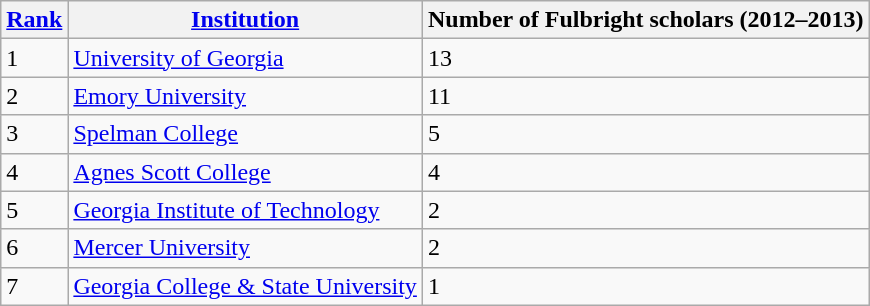<table class="wikitable">
<tr>
<th><a href='#'>Rank</a></th>
<th><a href='#'>Institution</a></th>
<th>Number of Fulbright scholars (2012–2013)</th>
</tr>
<tr>
<td>1</td>
<td><a href='#'>University of Georgia</a></td>
<td>13</td>
</tr>
<tr>
<td>2</td>
<td><a href='#'>Emory University</a></td>
<td>11</td>
</tr>
<tr>
<td>3</td>
<td><a href='#'>Spelman College</a></td>
<td>5</td>
</tr>
<tr>
<td>4</td>
<td><a href='#'>Agnes Scott College</a></td>
<td>4</td>
</tr>
<tr>
<td>5</td>
<td><a href='#'>Georgia Institute of Technology</a></td>
<td>2</td>
</tr>
<tr>
<td>6</td>
<td><a href='#'>Mercer University</a></td>
<td>2</td>
</tr>
<tr>
<td>7</td>
<td><a href='#'>Georgia College & State University</a></td>
<td>1</td>
</tr>
</table>
